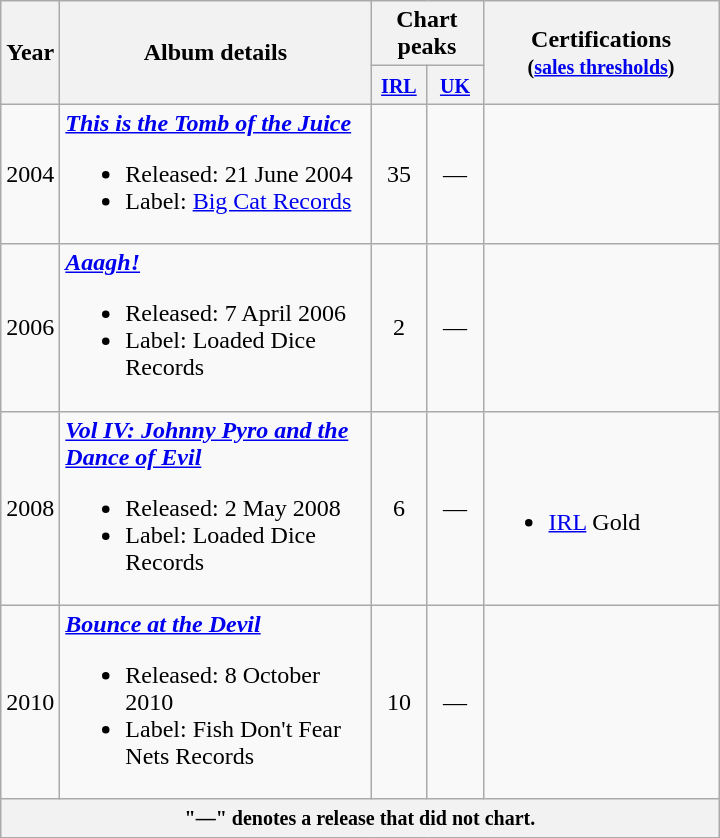<table class="wikitable">
<tr>
<th rowspan="2">Year</th>
<th rowspan="2" style="width:200px;">Album details</th>
<th colspan="2">Chart peaks</th>
<th rowspan="2" style="width:150px;">Certifications<br><small>(<a href='#'>sales thresholds</a>)</small></th>
</tr>
<tr>
<th style="width:30px;"><small><a href='#'>IRL</a></small><br></th>
<th style="width:30px;"><small><a href='#'>UK</a></small></th>
</tr>
<tr>
<td>2004</td>
<td><strong><em><a href='#'>This is the Tomb of the Juice</a></em></strong><br><ul><li>Released: 21 June 2004</li><li>Label: <a href='#'>Big Cat Records</a></li></ul></td>
<td style="text-align:center;">35</td>
<td style="text-align:center;">—</td>
<td></td>
</tr>
<tr>
<td>2006</td>
<td><strong><em><a href='#'>Aaagh!</a></em></strong><br><ul><li>Released: 7 April 2006</li><li>Label: Loaded Dice Records</li></ul></td>
<td style="text-align:center;">2</td>
<td style="text-align:center;">—</td>
<td></td>
</tr>
<tr>
<td>2008</td>
<td><strong><em><a href='#'>Vol IV: Johnny Pyro and the Dance of Evil</a></em></strong><br><ul><li>Released: 2 May 2008</li><li>Label: Loaded Dice Records</li></ul></td>
<td style="text-align:center;">6</td>
<td style="text-align:center;">—</td>
<td><br><ul><li><a href='#'>IRL</a> Gold</li></ul></td>
</tr>
<tr>
<td>2010</td>
<td><strong><em><a href='#'>Bounce at the Devil</a></em></strong><br><ul><li>Released: 8 October 2010</li><li>Label: Fish Don't Fear Nets Records</li></ul></td>
<td style="text-align:center;">10</td>
<td style="text-align:center;">—</td>
<td></td>
</tr>
<tr>
<th colspan="8"><small>"—" denotes a release that did not chart.</small></th>
</tr>
</table>
